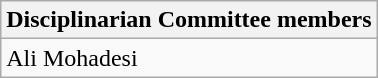<table class="wikitable">
<tr>
<th>Disciplinarian Committee members</th>
</tr>
<tr>
<td> Ali Mohadesi</td>
</tr>
</table>
